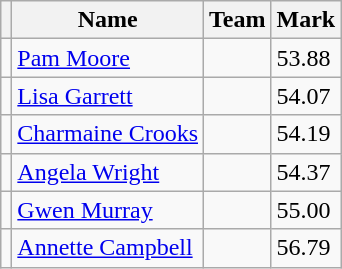<table class=wikitable>
<tr>
<th></th>
<th>Name</th>
<th>Team</th>
<th>Mark</th>
</tr>
<tr>
<td></td>
<td><a href='#'>Pam Moore</a></td>
<td></td>
<td>53.88</td>
</tr>
<tr>
<td></td>
<td><a href='#'>Lisa Garrett</a></td>
<td></td>
<td>54.07</td>
</tr>
<tr>
<td></td>
<td><a href='#'>Charmaine Crooks</a></td>
<td></td>
<td>54.19</td>
</tr>
<tr>
<td></td>
<td><a href='#'>Angela Wright</a></td>
<td></td>
<td>54.37</td>
</tr>
<tr>
<td></td>
<td><a href='#'>Gwen Murray</a></td>
<td></td>
<td>55.00</td>
</tr>
<tr>
<td></td>
<td><a href='#'>Annette Campbell</a></td>
<td></td>
<td>56.79</td>
</tr>
</table>
